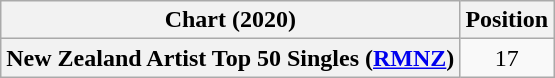<table class="wikitable plainrowheaders">
<tr>
<th scope="col">Chart (2020)</th>
<th scope="col">Position</th>
</tr>
<tr>
<th scope="row">New Zealand Artist Top 50 Singles (<a href='#'>RMNZ</a>)</th>
<td style="text-align:center;">17</td>
</tr>
</table>
